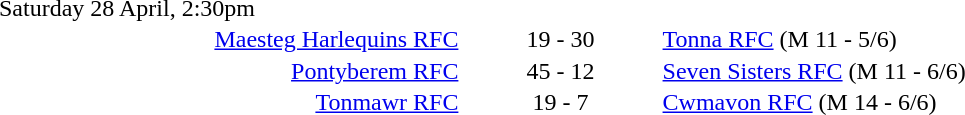<table style="width:70%;" cellspacing="1">
<tr>
<th width=35%></th>
<th width=15%></th>
<th></th>
</tr>
<tr>
<td>Saturday 28 April, 2:30pm</td>
</tr>
<tr>
<td align=right><a href='#'>Maesteg Harlequins RFC</a></td>
<td align=center>19 - 30</td>
<td><a href='#'>Tonna RFC</a> (M 11 - 5/6)</td>
</tr>
<tr>
<td align=right><a href='#'>Pontyberem RFC</a></td>
<td align=center>45 - 12</td>
<td><a href='#'>Seven Sisters RFC</a> (M 11 - 6/6)</td>
</tr>
<tr>
<td align=right><a href='#'>Tonmawr RFC</a></td>
<td align=center>19 - 7</td>
<td><a href='#'>Cwmavon RFC</a> (M 14 - 6/6)</td>
</tr>
</table>
